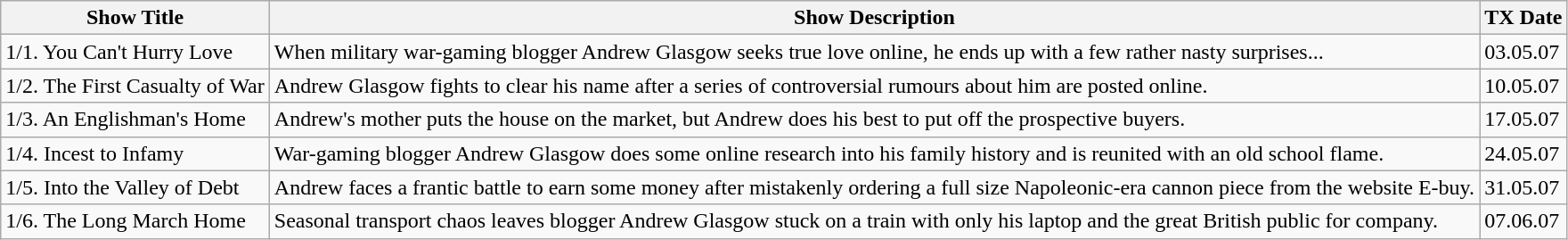<table class="wikitable" border="1">
<tr>
<th>Show Title</th>
<th>Show Description</th>
<th>TX Date</th>
</tr>
<tr>
<td>1/1. You Can't Hurry Love</td>
<td>When military war-gaming blogger Andrew Glasgow seeks true love online, he ends up with a few rather nasty surprises...</td>
<td>03.05.07</td>
</tr>
<tr>
<td>1/2. The First Casualty of War</td>
<td>Andrew Glasgow fights to clear his name after a series of controversial rumours about him are posted online.</td>
<td>10.05.07</td>
</tr>
<tr>
<td>1/3. An Englishman's Home</td>
<td>Andrew's mother puts the house on the market, but Andrew does his best to put off the prospective buyers.</td>
<td>17.05.07</td>
</tr>
<tr>
<td>1/4. Incest to Infamy</td>
<td>War-gaming blogger Andrew Glasgow does some online research into his family history and is reunited with an old school flame.</td>
<td>24.05.07</td>
</tr>
<tr>
<td>1/5. Into the Valley of Debt</td>
<td>Andrew faces a frantic battle to earn some money after mistakenly ordering a full size Napoleonic-era cannon piece from the website E-buy.</td>
<td>31.05.07</td>
</tr>
<tr>
<td>1/6. The Long March Home</td>
<td>Seasonal transport chaos leaves blogger Andrew Glasgow stuck on a train with only his laptop and the great British public for company.</td>
<td>07.06.07</td>
</tr>
</table>
